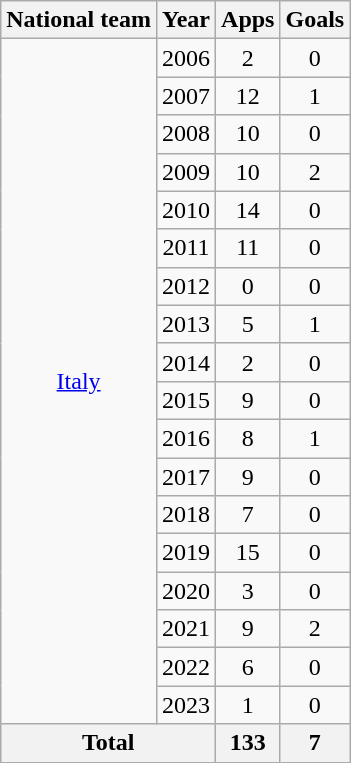<table class="wikitable" style="text-align:center">
<tr>
<th>National team</th>
<th>Year</th>
<th>Apps</th>
<th>Goals</th>
</tr>
<tr>
<td rowspan="18"><a href='#'>Italy</a></td>
<td>2006</td>
<td>2</td>
<td>0</td>
</tr>
<tr>
<td>2007</td>
<td>12</td>
<td>1</td>
</tr>
<tr>
<td>2008</td>
<td>10</td>
<td>0</td>
</tr>
<tr>
<td>2009</td>
<td>10</td>
<td>2</td>
</tr>
<tr>
<td>2010</td>
<td>14</td>
<td>0</td>
</tr>
<tr>
<td>2011</td>
<td>11</td>
<td>0</td>
</tr>
<tr>
<td>2012</td>
<td>0</td>
<td>0</td>
</tr>
<tr>
<td>2013</td>
<td>5</td>
<td>1</td>
</tr>
<tr>
<td>2014</td>
<td>2</td>
<td>0</td>
</tr>
<tr>
<td>2015</td>
<td>9</td>
<td>0</td>
</tr>
<tr>
<td>2016</td>
<td>8</td>
<td>1</td>
</tr>
<tr>
<td>2017</td>
<td>9</td>
<td>0</td>
</tr>
<tr>
<td>2018</td>
<td>7</td>
<td>0</td>
</tr>
<tr>
<td>2019</td>
<td>15</td>
<td>0</td>
</tr>
<tr>
<td>2020</td>
<td>3</td>
<td>0</td>
</tr>
<tr>
<td>2021</td>
<td>9</td>
<td>2</td>
</tr>
<tr>
<td>2022</td>
<td>6</td>
<td>0</td>
</tr>
<tr>
<td>2023</td>
<td>1</td>
<td>0</td>
</tr>
<tr>
<th colspan="2">Total</th>
<th>133</th>
<th>7</th>
</tr>
</table>
